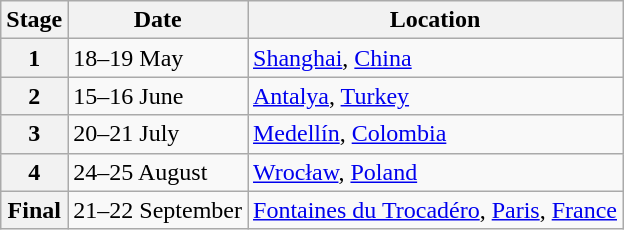<table class="wikitable">
<tr>
<th>Stage</th>
<th>Date</th>
<th>Location</th>
</tr>
<tr>
<th>1</th>
<td>18–19 May</td>
<td> <a href='#'>Shanghai</a>, <a href='#'>China</a></td>
</tr>
<tr>
<th>2</th>
<td>15–16 June</td>
<td> <a href='#'>Antalya</a>, <a href='#'>Turkey</a></td>
</tr>
<tr>
<th>3</th>
<td>20–21 July</td>
<td> <a href='#'>Medellín</a>, <a href='#'>Colombia</a></td>
</tr>
<tr>
<th>4</th>
<td>24–25 August</td>
<td> <a href='#'>Wrocław</a>, <a href='#'>Poland</a></td>
</tr>
<tr>
<th>Final</th>
<td>21–22 September</td>
<td> <a href='#'>Fontaines du Trocadéro</a>, <a href='#'>Paris</a>, <a href='#'>France</a></td>
</tr>
</table>
